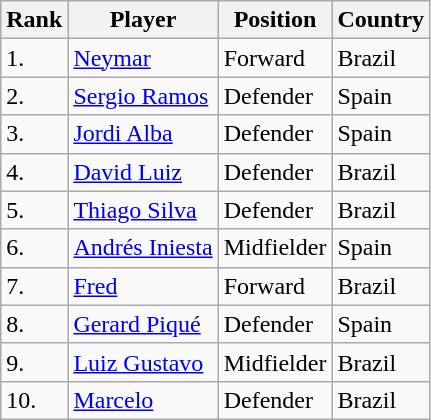<table class="sortable wikitable">
<tr>
<th>Rank</th>
<th>Player</th>
<th>Position</th>
<th>Country</th>
</tr>
<tr>
<td>1.</td>
<td><a href='#'>Neymar</a></td>
<td>Forward</td>
<td>Brazil</td>
</tr>
<tr>
<td>2.</td>
<td><a href='#'>Sergio Ramos</a></td>
<td>Defender</td>
<td>Spain</td>
</tr>
<tr>
<td>3.</td>
<td><a href='#'>Jordi Alba</a></td>
<td>Defender</td>
<td>Spain</td>
</tr>
<tr>
<td>4.</td>
<td><a href='#'>David Luiz</a></td>
<td>Defender</td>
<td>Brazil</td>
</tr>
<tr>
<td>5.</td>
<td><a href='#'>Thiago Silva</a></td>
<td>Defender</td>
<td>Brazil</td>
</tr>
<tr>
<td>6.</td>
<td><a href='#'>Andrés Iniesta</a></td>
<td>Midfielder</td>
<td>Spain</td>
</tr>
<tr>
<td>7.</td>
<td><a href='#'>Fred</a></td>
<td>Forward</td>
<td>Brazil</td>
</tr>
<tr>
<td>8.</td>
<td><a href='#'>Gerard Piqué</a></td>
<td>Defender</td>
<td>Spain</td>
</tr>
<tr>
<td>9.</td>
<td><a href='#'>Luiz Gustavo</a></td>
<td>Midfielder</td>
<td>Brazil</td>
</tr>
<tr>
<td>10.</td>
<td><a href='#'>Marcelo</a></td>
<td>Defender</td>
<td>Brazil</td>
</tr>
</table>
